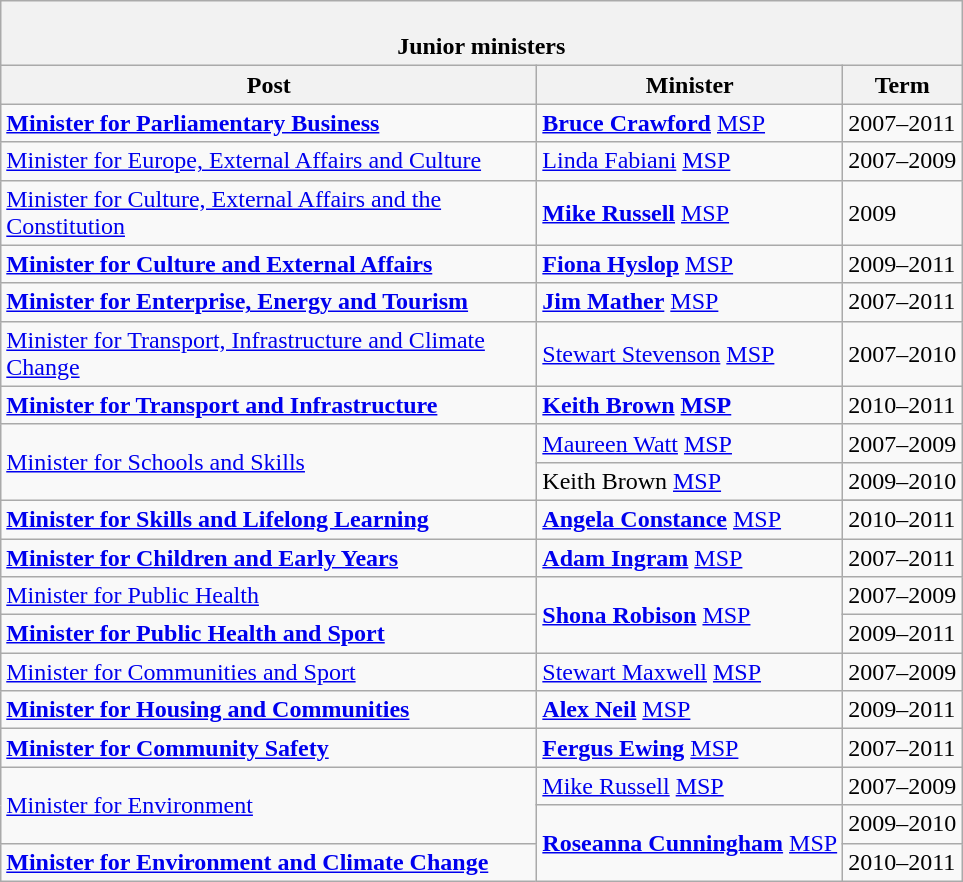<table class="wikitable">
<tr>
<th colspan=3><br>Junior ministers</th>
</tr>
<tr>
<th style="width: 350px">Post</th>
<th colspan="1">Minister</th>
<th>Term</th>
</tr>
<tr>
<td><strong><a href='#'>Minister for Parliamentary Business</a></strong></td>
<td><strong><a href='#'>Bruce Crawford</a></strong> <a href='#'>MSP</a></td>
<td>2007–2011</td>
</tr>
<tr>
<td><a href='#'>Minister for Europe, External Affairs and Culture</a></td>
<td><a href='#'>Linda Fabiani</a> <a href='#'>MSP</a></td>
<td>2007–2009</td>
</tr>
<tr>
<td><a href='#'>Minister for Culture, External Affairs and the Constitution</a></td>
<td><strong><a href='#'>Mike Russell</a></strong> <a href='#'>MSP</a></td>
<td>2009</td>
</tr>
<tr>
<td><strong><a href='#'>Minister for Culture and External Affairs</a></strong></td>
<td><strong><a href='#'>Fiona Hyslop</a></strong> <a href='#'>MSP</a></td>
<td>2009–2011</td>
</tr>
<tr>
<td><strong><a href='#'>Minister for Enterprise, Energy and Tourism</a></strong></td>
<td><strong><a href='#'>Jim Mather</a></strong> <a href='#'>MSP</a></td>
<td>2007–2011</td>
</tr>
<tr>
<td><a href='#'>Minister for Transport, Infrastructure and Climate Change</a></td>
<td><a href='#'>Stewart Stevenson</a> <a href='#'>MSP</a></td>
<td>2007–2010</td>
</tr>
<tr>
<td><strong><a href='#'>Minister for Transport and Infrastructure</a></strong></td>
<td><strong><a href='#'>Keith Brown</a> <a href='#'>MSP</a></strong></td>
<td>2010–2011</td>
</tr>
<tr>
<td rowspan="2"><a href='#'>Minister for Schools and Skills</a></td>
<td><a href='#'>Maureen Watt</a> <a href='#'>MSP</a></td>
<td>2007–2009</td>
</tr>
<tr>
<td rowspan="2">Keith Brown <a href='#'>MSP</a></td>
<td>2009–2010</td>
</tr>
<tr>
<td rowspan="2"><strong><a href='#'>Minister for Skills and Lifelong Learning</a></strong></td>
</tr>
<tr>
<td><strong><a href='#'>Angela Constance</a></strong> <a href='#'>MSP</a></td>
<td>2010–2011</td>
</tr>
<tr>
<td><strong><a href='#'>Minister for Children and Early Years</a></strong></td>
<td><strong><a href='#'>Adam Ingram</a></strong> <a href='#'>MSP</a></td>
<td>2007–2011</td>
</tr>
<tr>
<td><a href='#'>Minister for Public Health</a></td>
<td rowspan="2"><strong><a href='#'>Shona Robison</a></strong> <a href='#'>MSP</a></td>
<td>2007–2009</td>
</tr>
<tr>
<td><strong><a href='#'>Minister for Public Health and Sport</a></strong></td>
<td>2009–2011</td>
</tr>
<tr>
<td><a href='#'>Minister for Communities and Sport</a></td>
<td><a href='#'>Stewart Maxwell</a> <a href='#'>MSP</a></td>
<td>2007–2009</td>
</tr>
<tr>
<td><strong><a href='#'>Minister for Housing and Communities</a></strong></td>
<td><strong><a href='#'>Alex Neil</a></strong> <a href='#'>MSP</a></td>
<td>2009–2011</td>
</tr>
<tr>
<td><strong><a href='#'>Minister for Community Safety</a></strong></td>
<td><strong><a href='#'>Fergus Ewing</a></strong> <a href='#'>MSP</a></td>
<td>2007–2011</td>
</tr>
<tr>
<td rowspan="2"><a href='#'>Minister for Environment</a></td>
<td><a href='#'>Mike Russell</a> <a href='#'>MSP</a></td>
<td>2007–2009</td>
</tr>
<tr>
<td rowspan="2"><strong><a href='#'>Roseanna Cunningham</a></strong> <a href='#'>MSP</a></td>
<td>2009–2010</td>
</tr>
<tr>
<td><strong><a href='#'>Minister for Environment and Climate Change</a></strong></td>
<td>2010–2011</td>
</tr>
</table>
